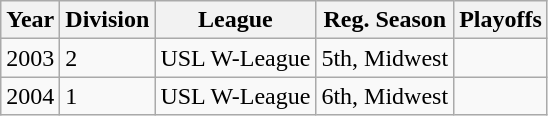<table class="wikitable">
<tr>
<th>Year</th>
<th>Division</th>
<th>League</th>
<th>Reg. Season</th>
<th>Playoffs</th>
</tr>
<tr>
<td>2003</td>
<td>2</td>
<td>USL W-League</td>
<td>5th, Midwest</td>
<td></td>
</tr>
<tr>
<td>2004</td>
<td>1</td>
<td>USL W-League</td>
<td>6th, Midwest</td>
<td></td>
</tr>
</table>
